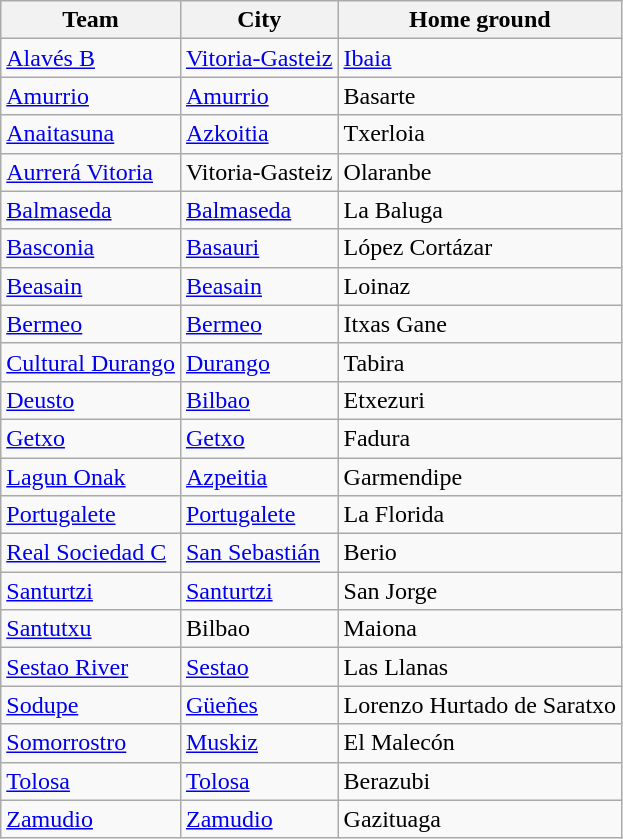<table class="wikitable sortable">
<tr>
<th>Team</th>
<th>City</th>
<th>Home ground</th>
</tr>
<tr>
<td><a href='#'>Alavés B</a></td>
<td><a href='#'>Vitoria-Gasteiz</a></td>
<td><a href='#'>Ibaia</a></td>
</tr>
<tr>
<td><a href='#'>Amurrio</a></td>
<td><a href='#'>Amurrio</a></td>
<td>Basarte</td>
</tr>
<tr>
<td><a href='#'>Anaitasuna</a></td>
<td><a href='#'>Azkoitia</a></td>
<td>Txerloia</td>
</tr>
<tr>
<td><a href='#'>Aurrerá Vitoria</a></td>
<td>Vitoria-Gasteiz</td>
<td>Olaranbe</td>
</tr>
<tr>
<td><a href='#'>Balmaseda</a></td>
<td><a href='#'>Balmaseda</a></td>
<td>La Baluga</td>
</tr>
<tr>
<td><a href='#'>Basconia</a></td>
<td><a href='#'>Basauri</a></td>
<td>López Cortázar</td>
</tr>
<tr>
<td><a href='#'>Beasain</a></td>
<td><a href='#'>Beasain</a></td>
<td>Loinaz</td>
</tr>
<tr>
<td><a href='#'>Bermeo</a></td>
<td><a href='#'>Bermeo</a></td>
<td>Itxas Gane</td>
</tr>
<tr>
<td><a href='#'>Cultural Durango</a></td>
<td><a href='#'>Durango</a></td>
<td>Tabira</td>
</tr>
<tr>
<td><a href='#'>Deusto</a></td>
<td><a href='#'>Bilbao</a></td>
<td>Etxezuri</td>
</tr>
<tr>
<td><a href='#'>Getxo</a></td>
<td><a href='#'>Getxo</a></td>
<td>Fadura</td>
</tr>
<tr>
<td><a href='#'>Lagun Onak</a></td>
<td><a href='#'>Azpeitia</a></td>
<td>Garmendipe</td>
</tr>
<tr>
<td><a href='#'>Portugalete</a></td>
<td><a href='#'>Portugalete</a></td>
<td>La Florida</td>
</tr>
<tr>
<td><a href='#'>Real Sociedad C</a></td>
<td><a href='#'>San Sebastián</a></td>
<td>Berio</td>
</tr>
<tr>
<td><a href='#'>Santurtzi</a></td>
<td><a href='#'>Santurtzi</a></td>
<td>San Jorge</td>
</tr>
<tr>
<td><a href='#'>Santutxu</a></td>
<td>Bilbao</td>
<td>Maiona</td>
</tr>
<tr>
<td><a href='#'>Sestao River</a></td>
<td><a href='#'>Sestao</a></td>
<td>Las Llanas</td>
</tr>
<tr>
<td><a href='#'>Sodupe</a></td>
<td><a href='#'>Güeñes</a></td>
<td>Lorenzo Hurtado de Saratxo</td>
</tr>
<tr>
<td><a href='#'>Somorrostro</a></td>
<td><a href='#'>Muskiz</a></td>
<td>El Malecón</td>
</tr>
<tr>
<td><a href='#'>Tolosa</a></td>
<td><a href='#'>Tolosa</a></td>
<td>Berazubi</td>
</tr>
<tr>
<td><a href='#'>Zamudio</a></td>
<td><a href='#'>Zamudio</a></td>
<td>Gazituaga</td>
</tr>
</table>
